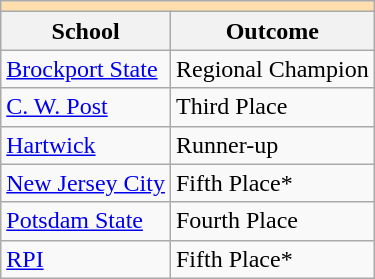<table class="wikitable">
<tr>
<th colspan="3" style="background:#ffdead;"></th>
</tr>
<tr>
<th>School</th>
<th>Outcome</th>
</tr>
<tr>
<td><a href='#'>Brockport State</a></td>
<td>Regional Champion</td>
</tr>
<tr>
<td><a href='#'>C. W. Post</a></td>
<td>Third Place</td>
</tr>
<tr>
<td><a href='#'>Hartwick</a></td>
<td>Runner-up</td>
</tr>
<tr>
<td><a href='#'>New Jersey City</a></td>
<td>Fifth Place*</td>
</tr>
<tr>
<td><a href='#'>Potsdam State</a></td>
<td>Fourth Place</td>
</tr>
<tr>
<td><a href='#'>RPI</a></td>
<td>Fifth Place*</td>
</tr>
</table>
